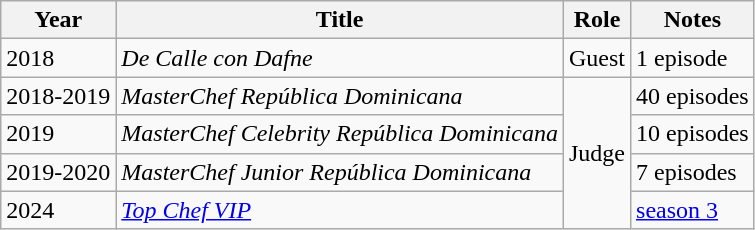<table class="wikitable">
<tr>
<th>Year</th>
<th>Title</th>
<th>Role</th>
<th>Notes</th>
</tr>
<tr>
<td>2018</td>
<td><em>De Calle con Dafne</em></td>
<td>Guest</td>
<td>1 episode</td>
</tr>
<tr>
<td>2018-2019</td>
<td><em>MasterChef República Dominicana</em></td>
<td rowspan="4">Judge</td>
<td>40 episodes</td>
</tr>
<tr>
<td>2019</td>
<td><em>MasterChef Celebrity República Dominicana</em></td>
<td>10 episodes</td>
</tr>
<tr>
<td>2019-2020</td>
<td><em>MasterChef Junior República Dominicana</em></td>
<td>7 episodes</td>
</tr>
<tr>
<td>2024</td>
<td><em><a href='#'>Top Chef VIP</a></em></td>
<td><a href='#'>season 3</a></td>
</tr>
</table>
